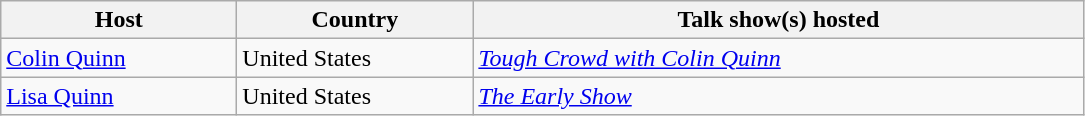<table class="wikitable">
<tr>
<th width="150">Host</th>
<th width="150">Country</th>
<th width="400">Talk show(s) hosted</th>
</tr>
<tr>
<td><a href='#'>Colin Quinn</a></td>
<td> United States</td>
<td><em><a href='#'>Tough Crowd with Colin Quinn</a></em></td>
</tr>
<tr>
<td><a href='#'>Lisa Quinn</a></td>
<td> United States</td>
<td><em><a href='#'>The Early Show</a></em></td>
</tr>
</table>
